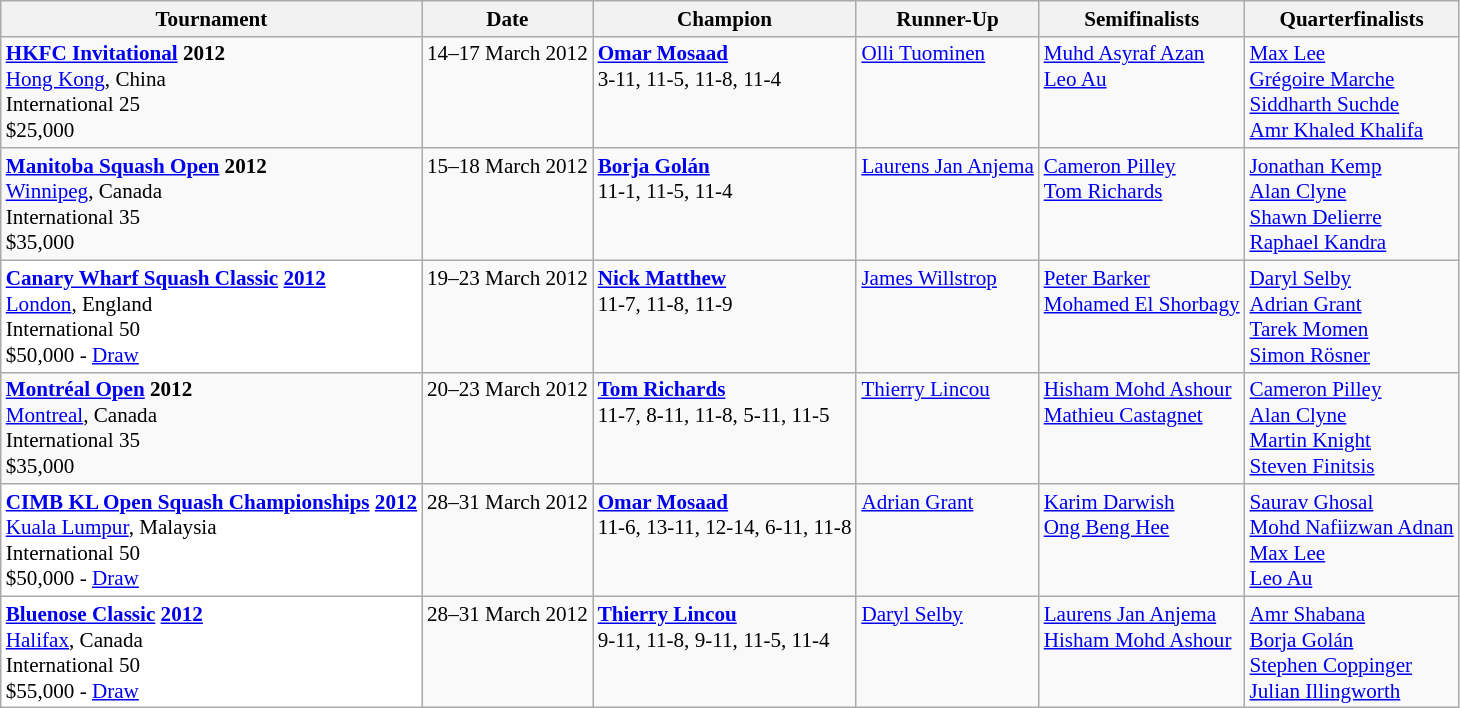<table class="wikitable" style="font-size:88%">
<tr>
<th>Tournament</th>
<th>Date</th>
<th>Champion</th>
<th>Runner-Up</th>
<th>Semifinalists</th>
<th>Quarterfinalists</th>
</tr>
<tr valign=top>
<td><strong><a href='#'>HKFC Invitational</a> 2012</strong><br> <a href='#'>Hong Kong</a>, China<br>International 25<br>$25,000</td>
<td>14–17 March 2012</td>
<td> <strong><a href='#'>Omar Mosaad</a></strong><br>3-11, 11-5, 11-8, 11-4</td>
<td> <a href='#'>Olli Tuominen</a></td>
<td> <a href='#'>Muhd Asyraf Azan</a><br> <a href='#'>Leo Au</a></td>
<td> <a href='#'>Max Lee</a><br> <a href='#'>Grégoire Marche</a><br> <a href='#'>Siddharth Suchde</a><br> <a href='#'>Amr Khaled Khalifa</a></td>
</tr>
<tr valign=top>
<td><strong><a href='#'>Manitoba Squash Open</a> 2012</strong><br> <a href='#'>Winnipeg</a>, Canada<br>International 35<br>$35,000</td>
<td>15–18 March 2012</td>
<td> <strong><a href='#'>Borja Golán</a></strong><br>11-1, 11-5, 11-4</td>
<td> <a href='#'>Laurens Jan Anjema</a></td>
<td> <a href='#'>Cameron Pilley</a><br> <a href='#'>Tom Richards</a></td>
<td> <a href='#'>Jonathan Kemp</a><br> <a href='#'>Alan Clyne</a><br> <a href='#'>Shawn Delierre</a><br> <a href='#'>Raphael Kandra</a></td>
</tr>
<tr valign=top>
<td style="background:#fff"><strong><a href='#'>Canary Wharf Squash Classic</a> <a href='#'>2012</a></strong><br> <a href='#'>London</a>, England<br>International 50<br>$50,000 - <a href='#'>Draw</a></td>
<td>19–23 March 2012</td>
<td> <strong><a href='#'>Nick Matthew</a></strong><br>11-7, 11-8, 11-9</td>
<td> <a href='#'>James Willstrop</a></td>
<td> <a href='#'>Peter Barker</a><br> <a href='#'>Mohamed El Shorbagy</a></td>
<td> <a href='#'>Daryl Selby</a><br> <a href='#'>Adrian Grant</a><br> <a href='#'>Tarek Momen</a><br> <a href='#'>Simon Rösner</a></td>
</tr>
<tr valign=top>
<td><strong><a href='#'>Montréal Open</a> 2012</strong><br> <a href='#'>Montreal</a>, Canada<br>International 35<br>$35,000</td>
<td>20–23 March 2012</td>
<td> <strong><a href='#'>Tom Richards</a></strong><br>11-7, 8-11, 11-8, 5-11, 11-5</td>
<td> <a href='#'>Thierry Lincou</a></td>
<td> <a href='#'>Hisham Mohd Ashour</a><br> <a href='#'>Mathieu Castagnet</a></td>
<td> <a href='#'>Cameron Pilley</a><br> <a href='#'>Alan Clyne</a><br> <a href='#'>Martin Knight</a><br> <a href='#'>Steven Finitsis</a></td>
</tr>
<tr valign=top>
<td style="background:#fff"><strong><a href='#'>CIMB KL Open Squash Championships</a> <a href='#'>2012</a></strong><br> <a href='#'>Kuala Lumpur</a>, Malaysia<br>International 50<br>$50,000 - <a href='#'>Draw</a></td>
<td>28–31 March 2012</td>
<td> <strong><a href='#'>Omar Mosaad</a></strong><br>11-6, 13-11, 12-14, 6-11, 11-8</td>
<td> <a href='#'>Adrian Grant</a></td>
<td> <a href='#'>Karim Darwish</a><br> <a href='#'>Ong Beng Hee</a></td>
<td> <a href='#'>Saurav Ghosal</a><br> <a href='#'>Mohd Nafiizwan Adnan</a><br> <a href='#'>Max Lee</a><br> <a href='#'>Leo Au</a></td>
</tr>
<tr valign=top>
<td style="background:#fff"><strong><a href='#'>Bluenose Classic</a> <a href='#'>2012</a></strong><br> <a href='#'>Halifax</a>, Canada<br>International 50<br>$55,000 - <a href='#'>Draw</a></td>
<td>28–31 March 2012</td>
<td> <strong><a href='#'>Thierry Lincou</a></strong><br>9-11, 11-8, 9-11, 11-5, 11-4</td>
<td> <a href='#'>Daryl Selby</a></td>
<td> <a href='#'>Laurens Jan Anjema</a><br> <a href='#'>Hisham Mohd Ashour</a></td>
<td> <a href='#'>Amr Shabana</a><br> <a href='#'>Borja Golán</a><br> <a href='#'>Stephen Coppinger</a><br> <a href='#'>Julian Illingworth</a></td>
</tr>
</table>
